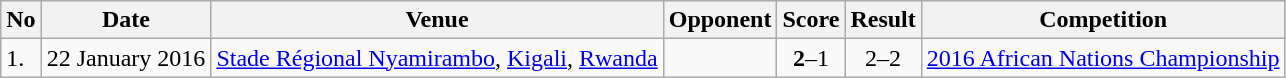<table class="wikitable" style="font-size:100%;">
<tr>
<th>No</th>
<th>Date</th>
<th>Venue</th>
<th>Opponent</th>
<th>Score</th>
<th>Result</th>
<th>Competition</th>
</tr>
<tr>
<td>1.</td>
<td>22 January 2016</td>
<td><a href='#'>Stade Régional Nyamirambo</a>, <a href='#'>Kigali</a>, <a href='#'>Rwanda</a></td>
<td></td>
<td align=center><strong>2</strong>–1</td>
<td align=center>2–2</td>
<td><a href='#'>2016 African Nations Championship</a></td>
</tr>
</table>
